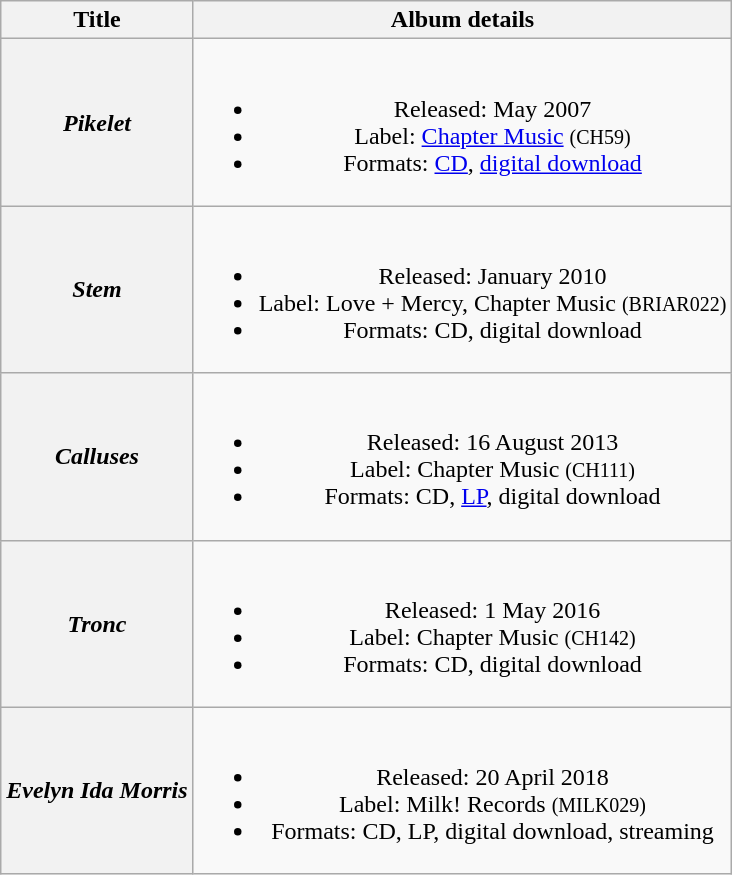<table class="wikitable plainrowheaders" style="text-align:center;" border="1">
<tr>
<th>Title</th>
<th>Album details</th>
</tr>
<tr>
<th scope="row"><em>Pikelet</em></th>
<td><br><ul><li>Released: May 2007</li><li>Label: <a href='#'>Chapter Music</a> <small>(CH59)</small></li><li>Formats: <a href='#'>CD</a>, <a href='#'>digital download</a></li></ul></td>
</tr>
<tr>
<th scope="row"><em>Stem</em></th>
<td><br><ul><li>Released: January 2010</li><li>Label: Love + Mercy, Chapter Music <small>(BRIAR022)</small></li><li>Formats: CD, digital download</li></ul></td>
</tr>
<tr>
<th scope="row"><em>Calluses</em></th>
<td><br><ul><li>Released: 16 August 2013</li><li>Label: Chapter Music <small>(CH111)</small></li><li>Formats: CD, <a href='#'>LP</a>, digital download</li></ul></td>
</tr>
<tr>
<th scope="row"><em>Tronc</em></th>
<td><br><ul><li>Released: 1 May 2016</li><li>Label: Chapter Music <small>(CH142)</small></li><li>Formats: CD, digital download</li></ul></td>
</tr>
<tr>
<th scope="row"><em>Evelyn Ida Morris</em> <br></th>
<td><br><ul><li>Released: 20 April 2018</li><li>Label: Milk! Records <small>(MILK029)</small></li><li>Formats: CD, LP, digital download, streaming</li></ul></td>
</tr>
</table>
